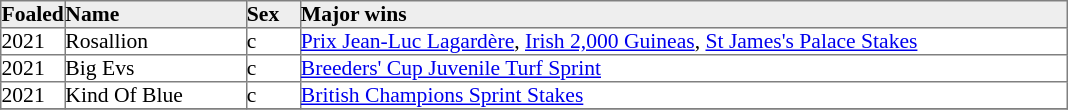<table border="1" cellpadding="0" style="border-collapse: collapse; font-size:90%">
<tr bgcolor="#eeeeee">
<td width="35px"><strong>Foaled</strong></td>
<td width="120px"><strong>Name</strong></td>
<td width="35px"><strong>Sex</strong></td>
<td width="510px"><strong>Major wins</strong></td>
</tr>
<tr>
<td>2021</td>
<td>Rosallion</td>
<td>c</td>
<td><a href='#'>Prix Jean-Luc Lagardère</a>, <a href='#'>Irish 2,000 Guineas</a>, <a href='#'>St James's Palace Stakes</a></td>
</tr>
<tr>
<td>2021</td>
<td>Big Evs</td>
<td>c</td>
<td><a href='#'>Breeders' Cup Juvenile Turf Sprint</a></td>
</tr>
<tr>
<td>2021</td>
<td>Kind Of Blue</td>
<td>c</td>
<td><a href='#'>British Champions Sprint Stakes</a></td>
</tr>
<tr>
</tr>
</table>
